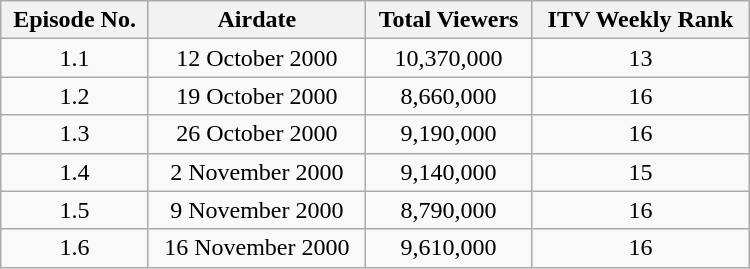<table width="500" class="wikitable" style="text-align:center;">
<tr>
<th>Episode No.</th>
<th>Airdate</th>
<th>Total Viewers</th>
<th>ITV Weekly Rank</th>
</tr>
<tr>
<td>1.1</td>
<td>12 October 2000</td>
<td>10,370,000</td>
<td>13</td>
</tr>
<tr>
<td>1.2</td>
<td>19 October 2000</td>
<td>8,660,000</td>
<td>16</td>
</tr>
<tr>
<td>1.3</td>
<td>26 October 2000</td>
<td>9,190,000</td>
<td>16</td>
</tr>
<tr>
<td>1.4</td>
<td>2 November 2000</td>
<td>9,140,000</td>
<td>15</td>
</tr>
<tr>
<td>1.5</td>
<td>9 November 2000</td>
<td>8,790,000</td>
<td>16</td>
</tr>
<tr>
<td>1.6</td>
<td>16 November 2000</td>
<td>9,610,000</td>
<td>16</td>
</tr>
</table>
